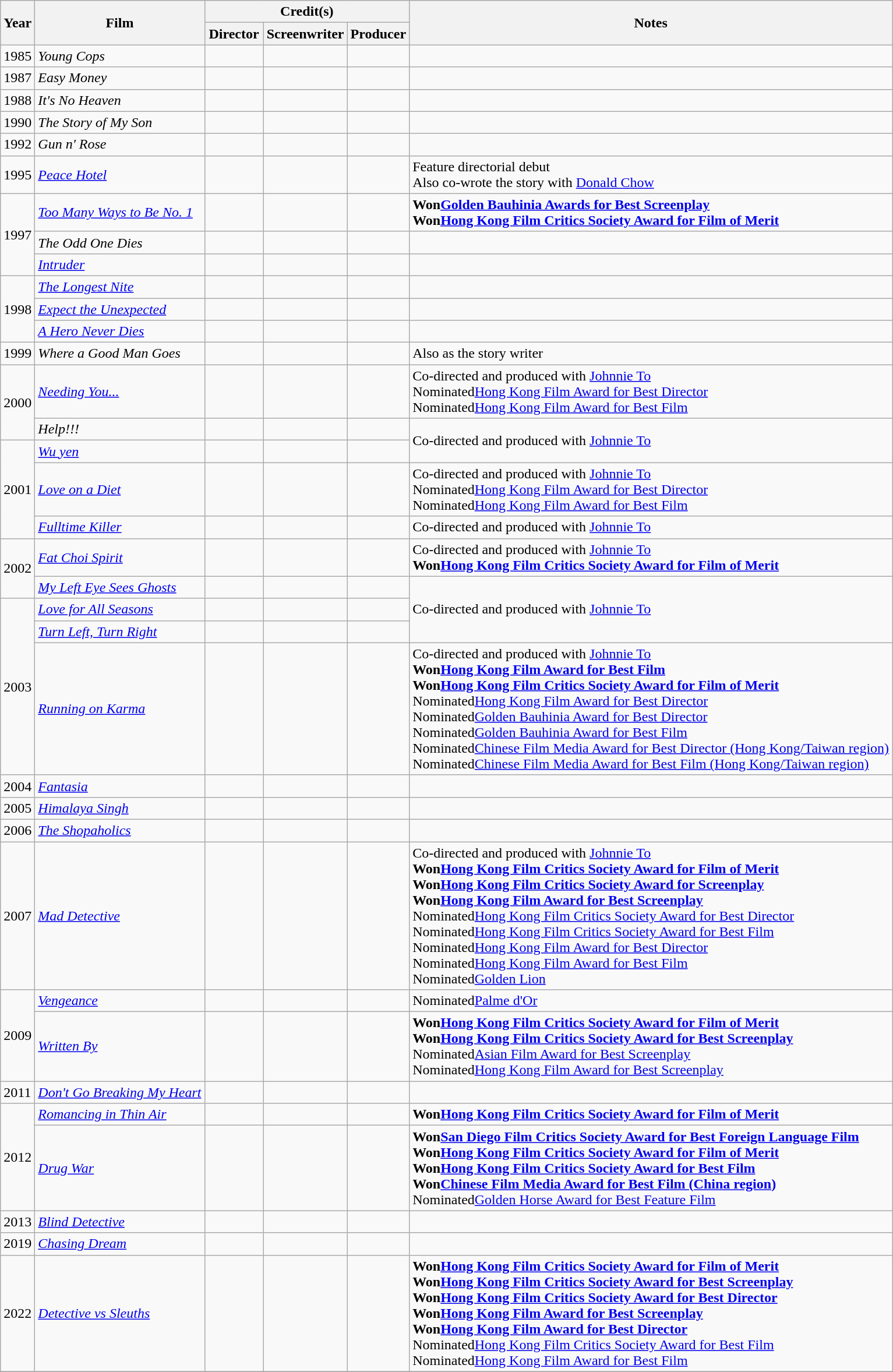<table class="wikitable">
<tr>
<th rowspan="2">Year</th>
<th rowspan="2">Film</th>
<th colspan="3">Credit(s)</th>
<th rowspan="2">Notes</th>
</tr>
<tr>
<th width=60>Director</th>
<th width=60>Screenwriter</th>
<th width=60>Producer</th>
</tr>
<tr>
<td>1985</td>
<td><em>Young Cops</em></td>
<td></td>
<td></td>
<td></td>
<td></td>
</tr>
<tr>
<td>1987</td>
<td><em>Easy Money</em></td>
<td></td>
<td></td>
<td></td>
<td></td>
</tr>
<tr>
<td>1988</td>
<td><em>It's No Heaven</em></td>
<td></td>
<td></td>
<td></td>
<td></td>
</tr>
<tr>
<td>1990</td>
<td><em>The Story of My Son</em></td>
<td></td>
<td></td>
<td></td>
<td></td>
</tr>
<tr>
<td>1992</td>
<td><em>Gun n' Rose</em></td>
<td></td>
<td></td>
<td></td>
<td></td>
</tr>
<tr>
<td>1995</td>
<td><em><a href='#'>Peace Hotel</a></em></td>
<td></td>
<td></td>
<td></td>
<td>Feature directorial debut<br>Also co-wrote the story with <a href='#'>Donald Chow</a></td>
</tr>
<tr>
<td rowspan="3">1997</td>
<td><em><a href='#'>Too Many Ways to Be No. 1</a></em></td>
<td></td>
<td></td>
<td></td>
<td><strong>Won<a href='#'>Golden Bauhinia Awards for Best Screenplay</a></strong><br><strong>Won<a href='#'>Hong Kong Film Critics Society Award for Film of Merit</a></strong></td>
</tr>
<tr>
<td><em>The Odd One Dies</em></td>
<td></td>
<td></td>
<td></td>
<td></td>
</tr>
<tr>
<td><em><a href='#'>Intruder</a></em></td>
<td></td>
<td></td>
<td></td>
<td></td>
</tr>
<tr>
<td rowspan="3">1998</td>
<td><em><a href='#'>The Longest Nite</a></em></td>
<td></td>
<td></td>
<td></td>
<td></td>
</tr>
<tr>
<td><em><a href='#'>Expect the Unexpected</a></em></td>
<td></td>
<td></td>
<td></td>
<td></td>
</tr>
<tr>
<td><em><a href='#'>A Hero Never Dies</a></em></td>
<td></td>
<td></td>
<td></td>
<td></td>
</tr>
<tr>
<td>1999</td>
<td><em>Where a Good Man Goes</em></td>
<td></td>
<td></td>
<td></td>
<td>Also as the story writer</td>
</tr>
<tr>
<td rowspan="2">2000</td>
<td><em><a href='#'>Needing You...</a></em></td>
<td></td>
<td></td>
<td></td>
<td>Co-directed and produced with <a href='#'>Johnnie To</a><br>Nominated<a href='#'>Hong Kong Film Award for Best Director</a><br>Nominated<a href='#'>Hong Kong Film Award for Best Film</a></td>
</tr>
<tr>
<td><em>Help!!!</em></td>
<td></td>
<td></td>
<td></td>
<td rowspan="2">Co-directed and produced with <a href='#'>Johnnie To</a></td>
</tr>
<tr>
<td rowspan="3">2001</td>
<td><em><a href='#'>Wu yen</a></em></td>
<td></td>
<td></td>
<td></td>
</tr>
<tr>
<td><em><a href='#'>Love on a Diet</a></em></td>
<td></td>
<td></td>
<td></td>
<td>Co-directed and produced with <a href='#'>Johnnie To</a><br>Nominated<a href='#'>Hong Kong Film Award for Best Director</a><br>Nominated<a href='#'>Hong Kong Film Award for Best Film</a></td>
</tr>
<tr>
<td><em><a href='#'>Fulltime Killer</a></em></td>
<td></td>
<td></td>
<td></td>
<td>Co-directed and produced with <a href='#'>Johnnie To</a></td>
</tr>
<tr>
<td rowspan="2">2002</td>
<td><em><a href='#'>Fat Choi Spirit</a></em></td>
<td></td>
<td></td>
<td></td>
<td>Co-directed and produced with <a href='#'>Johnnie To</a><br><strong>Won<a href='#'>Hong Kong Film Critics Society Award for Film of Merit</a></strong></td>
</tr>
<tr>
<td><em><a href='#'>My Left Eye Sees Ghosts</a></em></td>
<td></td>
<td></td>
<td></td>
<td rowspan="3">Co-directed and produced with <a href='#'>Johnnie To</a></td>
</tr>
<tr>
<td rowspan="3">2003</td>
<td><em><a href='#'>Love for All Seasons</a></em></td>
<td></td>
<td></td>
<td></td>
</tr>
<tr>
<td><em><a href='#'>Turn Left, Turn Right</a></em></td>
<td></td>
<td></td>
<td></td>
</tr>
<tr>
<td><em><a href='#'>Running on Karma</a></em></td>
<td></td>
<td></td>
<td></td>
<td>Co-directed and produced with <a href='#'>Johnnie To</a><br><strong>Won<a href='#'>Hong Kong Film Award for Best Film</a></strong><br><strong>Won<a href='#'>Hong Kong Film Critics Society Award for Film of Merit</a></strong><br>Nominated<a href='#'>Hong Kong Film Award for Best Director</a><br>Nominated<a href='#'>Golden Bauhinia Award for Best Director</a><br>Nominated<a href='#'>Golden Bauhinia Award for Best Film</a><br>Nominated<a href='#'>Chinese Film Media Award for Best Director (Hong Kong/Taiwan region)</a><br>Nominated<a href='#'>Chinese Film Media Award for Best Film (Hong Kong/Taiwan region)</a></td>
</tr>
<tr>
<td>2004</td>
<td><em><a href='#'>Fantasia</a></em></td>
<td></td>
<td></td>
<td></td>
<td></td>
</tr>
<tr>
<td>2005</td>
<td><em><a href='#'>Himalaya Singh</a></em></td>
<td></td>
<td></td>
<td></td>
<td></td>
</tr>
<tr>
<td>2006</td>
<td><em><a href='#'>The Shopaholics</a></em></td>
<td></td>
<td></td>
<td></td>
<td></td>
</tr>
<tr>
<td>2007</td>
<td><em><a href='#'>Mad Detective</a></em></td>
<td></td>
<td></td>
<td></td>
<td>Co-directed and produced with <a href='#'>Johnnie To</a><br><strong>Won<a href='#'>Hong Kong Film Critics Society Award for Film of Merit</a></strong><br><strong>Won<a href='#'>Hong Kong Film Critics Society Award for Screenplay</a></strong><br><strong>Won<a href='#'>Hong Kong Film Award for Best Screenplay</a></strong><br>Nominated<a href='#'>Hong Kong Film Critics Society Award for Best Director</a><br>Nominated<a href='#'>Hong Kong Film Critics Society Award for Best Film</a><br>Nominated<a href='#'>Hong Kong Film Award for Best Director</a><br>Nominated<a href='#'>Hong Kong Film Award for Best Film</a><br>Nominated<a href='#'>Golden Lion</a></td>
</tr>
<tr>
<td rowspan="2">2009</td>
<td><em><a href='#'>Vengeance</a></em></td>
<td></td>
<td></td>
<td></td>
<td>Nominated<a href='#'>Palme d'Or</a></td>
</tr>
<tr>
<td><em><a href='#'>Written By</a></em></td>
<td></td>
<td></td>
<td></td>
<td><strong>Won<a href='#'>Hong Kong Film Critics Society Award for Film of Merit</a></strong><br><strong>Won<a href='#'>Hong Kong Film Critics Society Award for Best Screenplay</a></strong><br>Nominated<a href='#'>Asian Film Award for Best Screenplay</a><br>Nominated<a href='#'>Hong Kong Film Award for Best Screenplay</a></td>
</tr>
<tr>
<td>2011</td>
<td><em><a href='#'>Don't Go Breaking My Heart</a></em></td>
<td></td>
<td></td>
<td></td>
<td></td>
</tr>
<tr>
<td rowspan="2">2012</td>
<td><em><a href='#'>Romancing in Thin Air</a></em></td>
<td></td>
<td></td>
<td></td>
<td><strong>Won<a href='#'>Hong Kong Film Critics Society Award for Film of Merit</a></strong></td>
</tr>
<tr>
<td><em><a href='#'>Drug War</a></em></td>
<td></td>
<td></td>
<td></td>
<td><strong>Won<a href='#'>San Diego Film Critics Society Award for Best Foreign Language Film</a></strong><br><strong>Won<a href='#'>Hong Kong Film Critics Society Award for Film of Merit</a></strong><br><strong>Won<a href='#'>Hong Kong Film Critics Society Award for Best Film</a></strong><br><strong>Won<a href='#'>Chinese Film Media Award for Best Film (China region)</a></strong><br>Nominated<a href='#'>Golden Horse Award for Best Feature Film</a></td>
</tr>
<tr>
<td>2013</td>
<td><em><a href='#'>Blind Detective</a></em></td>
<td></td>
<td></td>
<td></td>
<td></td>
</tr>
<tr>
<td>2019</td>
<td><em><a href='#'>Chasing Dream</a></em></td>
<td></td>
<td></td>
<td></td>
<td></td>
</tr>
<tr>
<td>2022</td>
<td><em><a href='#'>Detective vs Sleuths</a></em></td>
<td></td>
<td></td>
<td></td>
<td><strong>Won<a href='#'>Hong Kong Film Critics Society Award for Film of Merit</a></strong><br><strong>Won<a href='#'>Hong Kong Film Critics Society Award for Best Screenplay</a></strong><br><strong>Won<a href='#'>Hong Kong Film Critics Society Award for Best Director</a></strong><br><strong>Won<a href='#'>Hong Kong Film Award for Best Screenplay</a></strong><br><strong>Won<a href='#'>Hong Kong Film Award for Best Director</a></strong><br>Nominated<a href='#'>Hong Kong Film Critics Society Award for Best Film</a><br>Nominated<a href='#'>Hong Kong Film Award for Best Film</a></td>
</tr>
<tr>
</tr>
</table>
